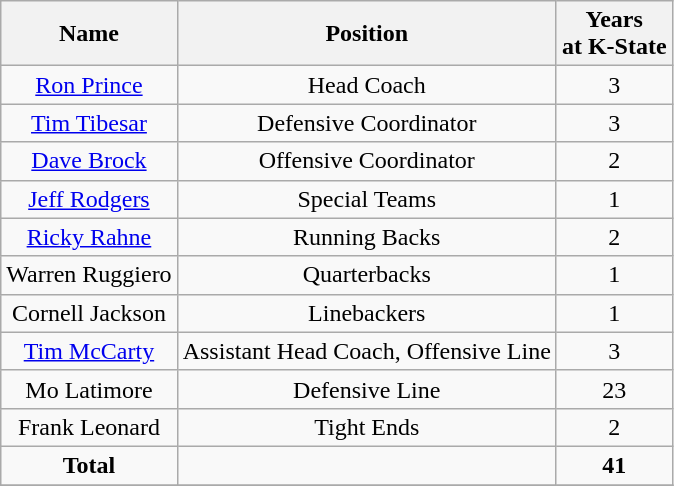<table class="wikitable">
<tr>
<th>Name</th>
<th>Position</th>
<th>Years<br>at K-State</th>
</tr>
<tr align="center">
<td><a href='#'>Ron Prince</a></td>
<td>Head Coach</td>
<td>3</td>
</tr>
<tr align="center">
<td><a href='#'>Tim Tibesar</a></td>
<td>Defensive Coordinator</td>
<td>3</td>
</tr>
<tr align="center">
<td><a href='#'>Dave Brock</a></td>
<td>Offensive Coordinator</td>
<td>2</td>
</tr>
<tr align="center">
<td><a href='#'>Jeff Rodgers</a></td>
<td>Special Teams</td>
<td>1</td>
</tr>
<tr align="center">
<td><a href='#'>Ricky Rahne</a></td>
<td>Running Backs</td>
<td>2</td>
</tr>
<tr align="center">
<td>Warren Ruggiero</td>
<td>Quarterbacks</td>
<td>1</td>
</tr>
<tr align="center">
<td>Cornell Jackson</td>
<td>Linebackers</td>
<td>1</td>
</tr>
<tr align="center">
<td><a href='#'>Tim McCarty</a></td>
<td>Assistant Head Coach, Offensive Line</td>
<td>3</td>
</tr>
<tr align="center">
<td>Mo Latimore</td>
<td>Defensive Line</td>
<td>23</td>
</tr>
<tr align="center">
<td>Frank Leonard</td>
<td>Tight Ends</td>
<td>2</td>
</tr>
<tr align="center">
<td><strong>Total</strong></td>
<td></td>
<td><strong>41</strong></td>
</tr>
<tr align="center">
</tr>
</table>
